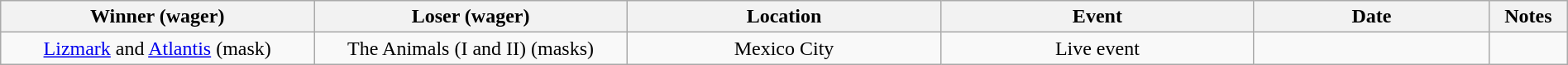<table class="wikitable sortable" width=100%  style="text-align: center">
<tr>
<th width=20% scope="col">Winner (wager)</th>
<th width=20% scope="col">Loser (wager)</th>
<th width=20% scope="col">Location</th>
<th width=20% scope="col">Event</th>
<th width=15% scope="col">Date</th>
<th class="unsortable" width=5% scope="col">Notes</th>
</tr>
<tr>
<td><a href='#'>Lizmark</a> and <a href='#'>Atlantis</a> (mask)</td>
<td>The Animals (I and II) (masks)</td>
<td>Mexico City</td>
<td>Live event</td>
<td></td>
<td></td>
</tr>
</table>
